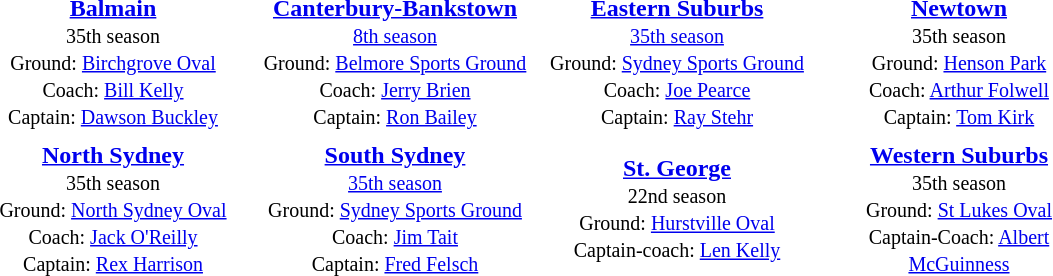<table class="toccolours" style="margin:auto; text-valign:center;" cellpadding="3" cellspacing="2">
<tr>
<th width=180></th>
<th width=180></th>
<th width=180></th>
<th width=180></th>
</tr>
<tr>
<td style="text-align:center;"><strong><a href='#'>Balmain</a></strong><br><small>35th season<br>Ground: <a href='#'>Birchgrove Oval</a><br>
Coach: <a href='#'>Bill Kelly</a><br>Captain: <a href='#'>Dawson Buckley</a></small></td>
<td style="text-align:center;"><strong><a href='#'>Canterbury-Bankstown</a></strong><br><small><a href='#'>8th season</a><br>Ground: <a href='#'>Belmore Sports Ground</a><br>
Coach: <a href='#'>Jerry Brien</a><br>Captain: <a href='#'>Ron Bailey</a></small></td>
<td style="text-align:center;"><strong><a href='#'>Eastern Suburbs</a></strong><br><small><a href='#'>35th season</a><br>Ground: <a href='#'>Sydney Sports Ground</a><br>
Coach: <a href='#'>Joe Pearce</a><br>Captain: <a href='#'>Ray Stehr</a></small></td>
<td style="text-align:center;"><strong><a href='#'>Newtown</a></strong><br><small>35th season<br>Ground: <a href='#'>Henson Park</a><br>
Coach: <a href='#'>Arthur Folwell</a><br>Captain: <a href='#'>Tom Kirk</a></small></td>
</tr>
<tr>
<td style="text-align:center;"><strong><a href='#'>North Sydney</a></strong><br><small>35th season<br>Ground: <a href='#'>North Sydney Oval</a><br>
Coach: <a href='#'>Jack O'Reilly</a><br>Captain: <a href='#'>Rex Harrison</a></small></td>
<td style="text-align:center;"><strong><a href='#'>South Sydney</a></strong><br><small><a href='#'>35th season</a><br>Ground: <a href='#'>Sydney Sports Ground</a><br>
Coach: <a href='#'>Jim Tait</a><br>Captain: <a href='#'>Fred Felsch</a></small></td>
<td style="text-align:center;"><strong><a href='#'>St. George</a></strong><br><small>22nd season<br>Ground: <a href='#'>Hurstville Oval</a><br>
Captain-coach: <a href='#'>Len Kelly</a></small></td>
<td style="text-align:center;"><strong><a href='#'>Western Suburbs</a></strong><br><small>35th season<br>Ground: <a href='#'>St Lukes Oval</a><br>
Captain-Coach: <a href='#'>Albert McGuinness</a></small></td>
</tr>
</table>
